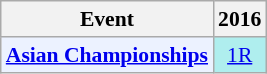<table class="wikitable" style="font-size: 90%; text-align:center">
<tr>
<th>Event</th>
<th>2016</th>
</tr>
<tr>
<td bgcolor="#ECF2FF"; align="left"><strong><a href='#'>Asian Championships</a></strong></td>
<td bgcolor=AFEEEE><a href='#'>1R</a></td>
</tr>
</table>
